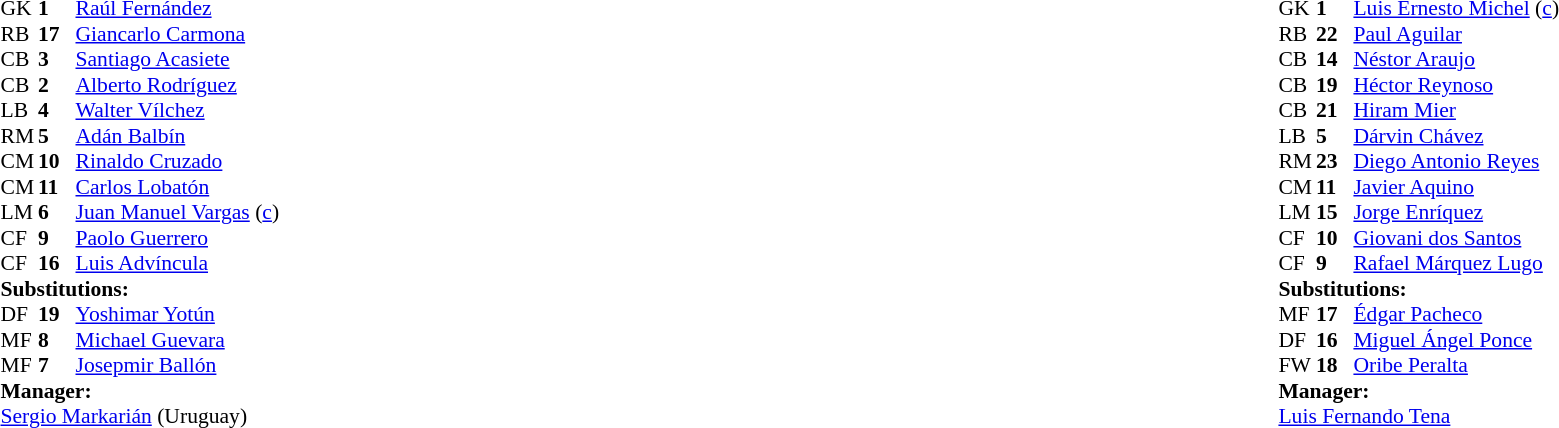<table width="100%">
<tr>
<td width="50%" valign="top"><br><table cellpadding="0" cellspacing="0" style="font-size: 90%">
<tr>
<th width="25"></th>
<th width="25"></th>
</tr>
<tr>
<td>GK</td>
<td><strong>1</strong></td>
<td><a href='#'>Raúl Fernández</a></td>
</tr>
<tr>
<td>RB</td>
<td><strong>17</strong></td>
<td><a href='#'>Giancarlo Carmona</a></td>
</tr>
<tr>
<td>CB</td>
<td><strong>3</strong></td>
<td><a href='#'>Santiago Acasiete</a></td>
</tr>
<tr>
<td>CB</td>
<td><strong>2</strong></td>
<td><a href='#'>Alberto Rodríguez</a></td>
</tr>
<tr>
<td>LB</td>
<td><strong>4</strong></td>
<td><a href='#'>Walter Vílchez</a></td>
</tr>
<tr>
<td>RM</td>
<td><strong>5</strong></td>
<td><a href='#'>Adán Balbín</a></td>
</tr>
<tr>
<td>CM</td>
<td><strong>10</strong></td>
<td><a href='#'>Rinaldo Cruzado</a></td>
<td></td>
<td></td>
</tr>
<tr>
<td>CM</td>
<td><strong>11</strong></td>
<td><a href='#'>Carlos Lobatón</a></td>
<td></td>
<td></td>
</tr>
<tr>
<td>LM</td>
<td><strong>6</strong></td>
<td><a href='#'>Juan Manuel Vargas</a> (<a href='#'>c</a>)</td>
</tr>
<tr>
<td>CF</td>
<td><strong>9</strong></td>
<td><a href='#'>Paolo Guerrero</a></td>
</tr>
<tr>
<td>CF</td>
<td><strong>16</strong></td>
<td><a href='#'>Luis Advíncula</a></td>
<td></td>
<td></td>
</tr>
<tr>
<td colspan="3"><strong>Substitutions:</strong></td>
</tr>
<tr>
<td>DF</td>
<td><strong>19</strong></td>
<td><a href='#'>Yoshimar Yotún</a></td>
<td></td>
<td></td>
</tr>
<tr>
<td>MF</td>
<td><strong>8</strong></td>
<td><a href='#'>Michael Guevara</a></td>
<td></td>
<td></td>
</tr>
<tr>
<td>MF</td>
<td><strong>7</strong></td>
<td><a href='#'>Josepmir Ballón</a></td>
<td></td>
<td></td>
</tr>
<tr>
<td colspan="3"><strong>Manager:</strong></td>
</tr>
<tr>
<td colspan="3"><a href='#'>Sergio Markarián</a> (Uruguay)</td>
</tr>
</table>
</td>
<td valign="top"></td>
<td width="50%" valign="top"><br><table align="center" cellpadding="0" cellspacing="0" style="font-size: 90%">
<tr>
<th width="25"></th>
<th width="25"></th>
</tr>
<tr>
<td>GK</td>
<td><strong>1</strong></td>
<td><a href='#'>Luis Ernesto Michel</a> (<a href='#'>c</a>)</td>
</tr>
<tr>
<td>RB</td>
<td><strong>22</strong></td>
<td><a href='#'>Paul Aguilar</a></td>
<td></td>
<td></td>
</tr>
<tr>
<td>CB</td>
<td><strong>14</strong></td>
<td><a href='#'>Néstor Araujo</a></td>
</tr>
<tr>
<td>CB</td>
<td><strong>19</strong></td>
<td><a href='#'>Héctor Reynoso</a></td>
<td></td>
</tr>
<tr>
<td>CB</td>
<td><strong>21</strong></td>
<td><a href='#'>Hiram Mier</a></td>
<td></td>
</tr>
<tr>
<td>LB</td>
<td><strong>5</strong></td>
<td><a href='#'>Dárvin Chávez</a></td>
<td></td>
<td></td>
</tr>
<tr>
<td>RM</td>
<td><strong>23</strong></td>
<td><a href='#'>Diego Antonio Reyes</a></td>
</tr>
<tr>
<td>CM</td>
<td><strong>11</strong></td>
<td><a href='#'>Javier Aquino</a></td>
<td></td>
<td></td>
</tr>
<tr>
<td>LM</td>
<td><strong>15</strong></td>
<td><a href='#'>Jorge Enríquez</a></td>
</tr>
<tr>
<td>CF</td>
<td><strong>10</strong></td>
<td><a href='#'>Giovani dos Santos</a></td>
</tr>
<tr>
<td>CF</td>
<td><strong>9</strong></td>
<td><a href='#'>Rafael Márquez Lugo</a></td>
</tr>
<tr>
<td colspan="3"><strong>Substitutions:</strong></td>
</tr>
<tr>
<td>MF</td>
<td><strong>17</strong></td>
<td><a href='#'>Édgar Pacheco</a></td>
<td></td>
<td></td>
</tr>
<tr>
<td>DF</td>
<td><strong>16</strong></td>
<td><a href='#'>Miguel Ángel Ponce</a></td>
<td></td>
<td></td>
</tr>
<tr>
<td>FW</td>
<td><strong>18</strong></td>
<td><a href='#'>Oribe Peralta</a></td>
<td></td>
<td></td>
</tr>
<tr>
<td colspan="3"><strong>Manager:</strong></td>
</tr>
<tr>
<td colspan="3"><a href='#'>Luis Fernando Tena</a></td>
</tr>
</table>
</td>
</tr>
</table>
